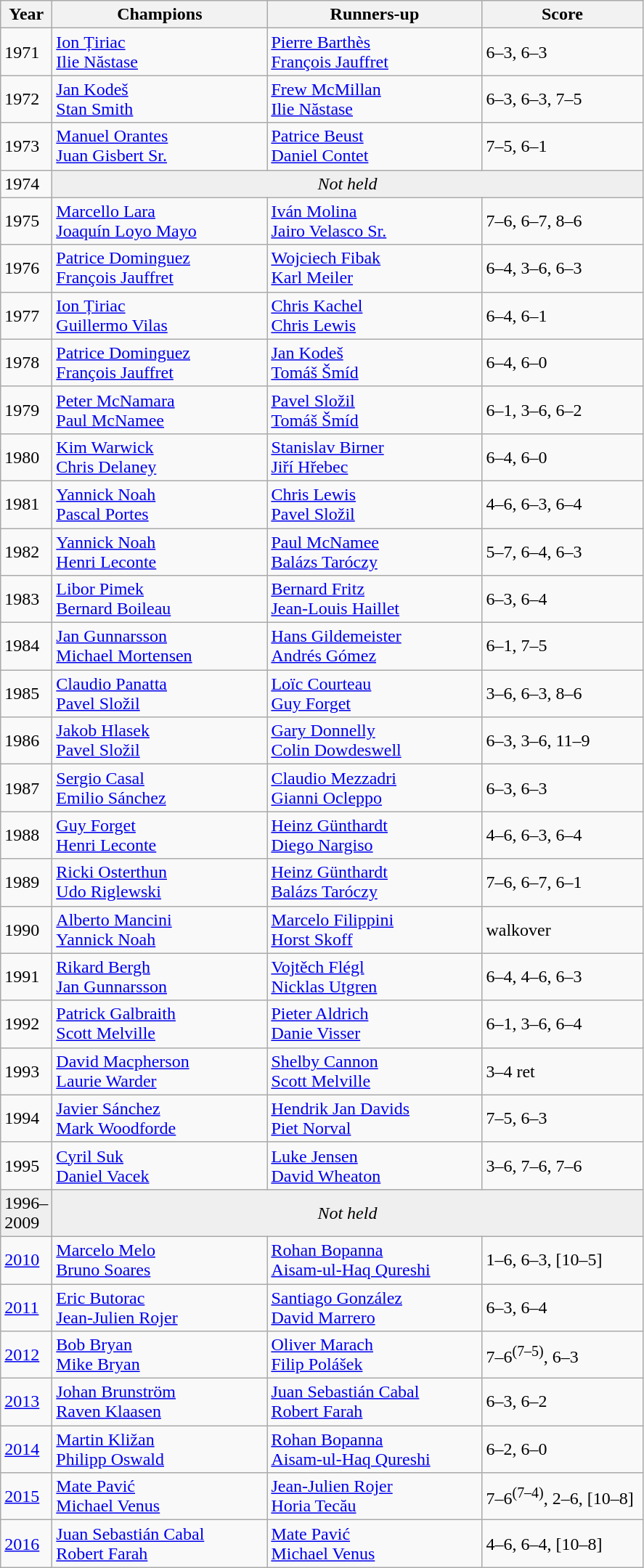<table class=wikitable>
<tr>
<th style="width:40px">Year</th>
<th style="width:190px">Champions</th>
<th style="width:190px">Runners-up</th>
<th style="width:140px" class="unsortable">Score</th>
</tr>
<tr>
<td>1971</td>
<td> <a href='#'>Ion Țiriac</a> <br>  <a href='#'>Ilie Năstase</a></td>
<td> <a href='#'>Pierre Barthès</a> <br>  <a href='#'>François Jauffret</a></td>
<td>6–3, 6–3</td>
</tr>
<tr>
<td>1972</td>
<td> <a href='#'>Jan Kodeš</a> <br>  <a href='#'>Stan Smith</a></td>
<td> <a href='#'>Frew McMillan</a> <br>  <a href='#'>Ilie Năstase</a></td>
<td>6–3, 6–3, 7–5</td>
</tr>
<tr>
<td>1973</td>
<td> <a href='#'>Manuel Orantes</a> <br>  <a href='#'>Juan Gisbert Sr.</a></td>
<td> <a href='#'>Patrice Beust</a> <br>  <a href='#'>Daniel Contet</a></td>
<td>7–5, 6–1</td>
</tr>
<tr>
<td>1974</td>
<td colspan=4 align="center" style="background:#efefef;"><em>Not held</em></td>
</tr>
<tr>
<td>1975</td>
<td> <a href='#'>Marcello Lara</a> <br>  <a href='#'>Joaquín Loyo Mayo</a></td>
<td> <a href='#'>Iván Molina</a> <br>  <a href='#'>Jairo Velasco Sr.</a></td>
<td>7–6, 6–7, 8–6</td>
</tr>
<tr>
<td>1976</td>
<td> <a href='#'>Patrice Dominguez</a> <br>  <a href='#'>François Jauffret</a></td>
<td> <a href='#'>Wojciech Fibak</a> <br>  <a href='#'>Karl Meiler</a></td>
<td>6–4, 3–6, 6–3</td>
</tr>
<tr>
<td>1977</td>
<td> <a href='#'>Ion Țiriac</a> <br>  <a href='#'>Guillermo Vilas</a></td>
<td> <a href='#'>Chris Kachel</a> <br>  <a href='#'>Chris Lewis</a></td>
<td>6–4, 6–1</td>
</tr>
<tr>
<td>1978</td>
<td> <a href='#'>Patrice Dominguez</a> <br>  <a href='#'>François Jauffret</a></td>
<td> <a href='#'>Jan Kodeš</a> <br>  <a href='#'>Tomáš Šmíd</a></td>
<td>6–4, 6–0</td>
</tr>
<tr>
<td>1979</td>
<td> <a href='#'>Peter McNamara</a> <br>  <a href='#'>Paul McNamee</a></td>
<td> <a href='#'>Pavel Složil</a> <br>  <a href='#'>Tomáš Šmíd</a></td>
<td>6–1, 3–6, 6–2</td>
</tr>
<tr>
<td>1980</td>
<td> <a href='#'>Kim Warwick</a> <br>  <a href='#'>Chris Delaney</a></td>
<td> <a href='#'>Stanislav Birner</a> <br>  <a href='#'>Jiří Hřebec</a></td>
<td>6–4, 6–0</td>
</tr>
<tr>
<td>1981</td>
<td> <a href='#'>Yannick Noah</a> <br>  <a href='#'>Pascal Portes</a></td>
<td> <a href='#'>Chris Lewis</a> <br>  <a href='#'>Pavel Složil</a></td>
<td>4–6, 6–3, 6–4</td>
</tr>
<tr>
<td>1982</td>
<td> <a href='#'>Yannick Noah</a> <br>  <a href='#'>Henri Leconte</a></td>
<td> <a href='#'>Paul McNamee</a> <br>  <a href='#'>Balázs Taróczy</a></td>
<td>5–7, 6–4, 6–3</td>
</tr>
<tr>
<td>1983</td>
<td> <a href='#'>Libor Pimek</a> <br>  <a href='#'>Bernard Boileau</a></td>
<td> <a href='#'>Bernard Fritz</a> <br>  <a href='#'>Jean-Louis Haillet</a></td>
<td>6–3, 6–4</td>
</tr>
<tr>
<td>1984</td>
<td> <a href='#'>Jan Gunnarsson</a> <br>  <a href='#'>Michael Mortensen</a></td>
<td> <a href='#'>Hans Gildemeister</a> <br>  <a href='#'>Andrés Gómez</a></td>
<td>6–1, 7–5</td>
</tr>
<tr>
<td>1985</td>
<td> <a href='#'>Claudio Panatta</a> <br>  <a href='#'>Pavel Složil</a></td>
<td> <a href='#'>Loïc Courteau</a> <br>  <a href='#'>Guy Forget</a></td>
<td>3–6, 6–3, 8–6</td>
</tr>
<tr>
<td>1986</td>
<td> <a href='#'>Jakob Hlasek</a> <br>  <a href='#'>Pavel Složil</a></td>
<td> <a href='#'>Gary Donnelly</a> <br>  <a href='#'>Colin Dowdeswell</a></td>
<td>6–3, 3–6, 11–9</td>
</tr>
<tr>
<td>1987</td>
<td> <a href='#'>Sergio Casal</a> <br>  <a href='#'>Emilio Sánchez</a></td>
<td> <a href='#'>Claudio Mezzadri</a> <br>  <a href='#'>Gianni Ocleppo</a></td>
<td>6–3, 6–3</td>
</tr>
<tr>
<td>1988</td>
<td> <a href='#'>Guy Forget</a> <br>  <a href='#'>Henri Leconte</a></td>
<td> <a href='#'>Heinz Günthardt</a> <br>  <a href='#'>Diego Nargiso</a></td>
<td>4–6, 6–3, 6–4</td>
</tr>
<tr>
<td>1989</td>
<td> <a href='#'>Ricki Osterthun</a> <br>  <a href='#'>Udo Riglewski</a></td>
<td> <a href='#'>Heinz Günthardt</a> <br>  <a href='#'>Balázs Taróczy</a></td>
<td>7–6, 6–7, 6–1</td>
</tr>
<tr>
<td>1990</td>
<td> <a href='#'>Alberto Mancini</a> <br>  <a href='#'>Yannick Noah</a></td>
<td> <a href='#'>Marcelo Filippini</a> <br>  <a href='#'>Horst Skoff</a></td>
<td>walkover</td>
</tr>
<tr>
<td>1991</td>
<td> <a href='#'>Rikard Bergh</a> <br>  <a href='#'>Jan Gunnarsson</a></td>
<td> <a href='#'>Vojtěch Flégl</a> <br>  <a href='#'>Nicklas Utgren</a></td>
<td>6–4, 4–6, 6–3</td>
</tr>
<tr>
<td>1992</td>
<td> <a href='#'>Patrick Galbraith</a> <br>  <a href='#'>Scott Melville</a></td>
<td> <a href='#'>Pieter Aldrich</a> <br>  <a href='#'>Danie Visser</a></td>
<td>6–1, 3–6, 6–4</td>
</tr>
<tr>
<td>1993</td>
<td> <a href='#'>David Macpherson</a> <br>  <a href='#'>Laurie Warder</a></td>
<td> <a href='#'>Shelby Cannon</a> <br>  <a href='#'>Scott Melville</a></td>
<td>3–4 ret</td>
</tr>
<tr>
<td>1994</td>
<td> <a href='#'>Javier Sánchez</a> <br>  <a href='#'>Mark Woodforde</a></td>
<td> <a href='#'>Hendrik Jan Davids</a> <br>  <a href='#'>Piet Norval</a></td>
<td>7–5, 6–3</td>
</tr>
<tr>
<td>1995</td>
<td> <a href='#'>Cyril Suk</a> <br>  <a href='#'>Daniel Vacek</a></td>
<td> <a href='#'>Luke Jensen</a> <br>  <a href='#'>David Wheaton</a></td>
<td>3–6, 7–6, 7–6</td>
</tr>
<tr style="background:#efefef;">
<td>1996–2009</td>
<td colspan=3 align=center><em>Not held</em></td>
</tr>
<tr>
<td><a href='#'>2010</a></td>
<td> <a href='#'>Marcelo Melo</a><br> <a href='#'>Bruno Soares</a></td>
<td> <a href='#'>Rohan Bopanna</a><br> <a href='#'>Aisam-ul-Haq Qureshi</a></td>
<td>1–6, 6–3, [10–5]</td>
</tr>
<tr>
<td><a href='#'>2011</a></td>
<td> <a href='#'>Eric Butorac</a><br> <a href='#'>Jean-Julien Rojer</a></td>
<td> <a href='#'>Santiago González</a><br> <a href='#'>David Marrero</a></td>
<td>6–3, 6–4</td>
</tr>
<tr>
<td><a href='#'>2012</a></td>
<td> <a href='#'>Bob Bryan</a> <br> <a href='#'>Mike Bryan</a></td>
<td> <a href='#'>Oliver Marach</a><br> <a href='#'>Filip Polášek</a></td>
<td>7–6<sup>(7–5)</sup>, 6–3</td>
</tr>
<tr>
<td><a href='#'>2013</a></td>
<td> <a href='#'>Johan Brunström</a> <br> <a href='#'>Raven Klaasen</a></td>
<td> <a href='#'>Juan Sebastián Cabal</a><br> <a href='#'>Robert Farah</a></td>
<td>6–3, 6–2</td>
</tr>
<tr>
<td><a href='#'>2014</a></td>
<td> <a href='#'>Martin Kližan</a><br> <a href='#'>Philipp Oswald</a></td>
<td> <a href='#'>Rohan Bopanna</a><br> <a href='#'>Aisam-ul-Haq Qureshi</a></td>
<td>6–2, 6–0</td>
</tr>
<tr>
<td><a href='#'>2015</a></td>
<td> <a href='#'>Mate Pavić</a><br> <a href='#'>Michael Venus</a></td>
<td> <a href='#'>Jean-Julien Rojer</a><br> <a href='#'>Horia Tecău</a></td>
<td>7–6<sup>(7–4)</sup>, 2–6, [10–8]</td>
</tr>
<tr>
<td><a href='#'>2016</a></td>
<td> <a href='#'>Juan Sebastián Cabal</a><br> <a href='#'>Robert Farah</a></td>
<td> <a href='#'>Mate Pavić</a><br> <a href='#'>Michael Venus</a></td>
<td>4–6, 6–4, [10–8]</td>
</tr>
</table>
